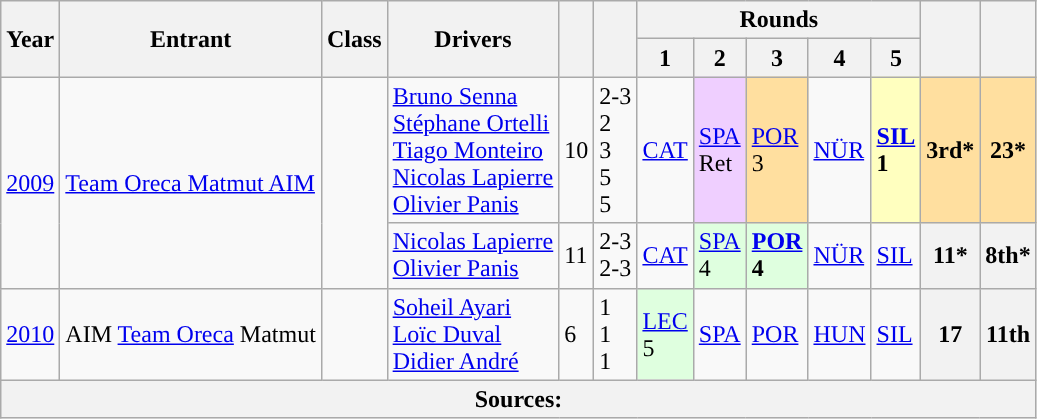<table class="wikitable">
<tr>
<th rowspan="2">Year</th>
<th rowspan="2">Entrant</th>
<th rowspan="2">Class</th>
<th rowspan="2">Drivers</th>
<th rowspan="2"></th>
<th rowspan="2"></th>
<th colspan="5">Rounds</th>
<th rowspan="2"></th>
<th rowspan="2"></th>
</tr>
<tr>
<th>1</th>
<th>2</th>
<th>3</th>
<th>4</th>
<th>5</th>
</tr>
<tr>
<td rowspan="2"><a href='#'>2009</a></td>
<td rowspan="2"> <a href='#'>Team Oreca Matmut AIM</a></td>
<td rowspan="2"></td>
<td> <a href='#'>Bruno Senna</a><br> <a href='#'>Stéphane Ortelli</a><br> <a href='#'>Tiago Monteiro</a><br> <a href='#'>Nicolas Lapierre</a><br> <a href='#'>Olivier Panis</a></td>
<td>10</td>
<td>2-3<br>2<br>3<br>5<br>5</td>
<td><a href='#'>CAT</a><br></td>
<td style="background:#EFCFFF;"><a href='#'>SPA</a><br>Ret</td>
<td style="background:#FFDF9F;”"><a href='#'>POR</a><br>3</td>
<td><a href='#'>NÜR</a><br></td>
<td style="background:#FFFFBF;”"><strong><a href='#'>SIL</a><br>1</strong></td>
<th style="background:#FFDF9F;”">3rd*</th>
<th style="background:#FFDF9F;”">23*</th>
</tr>
<tr>
<td> <a href='#'>Nicolas Lapierre</a><br> <a href='#'>Olivier Panis</a></td>
<td>11</td>
<td>2-3<br>2-3</td>
<td><a href='#'>CAT</a><br></td>
<td style="background:#DFFFDF;"><a href='#'>SPA</a><br>4</td>
<td style="background:#DFFFDF;"><strong><a href='#'>POR</a><br>4</strong></td>
<td><a href='#'>NÜR</a><br></td>
<td><a href='#'>SIL</a><br></td>
<th>11*</th>
<th>8th*</th>
</tr>
<tr>
<td><a href='#'>2010</a></td>
<td> AIM <a href='#'>Team Oreca</a> Matmut</td>
<td></td>
<td> <a href='#'>Soheil Ayari</a><br> <a href='#'>Loïc Duval</a><br> <a href='#'>Didier André</a></td>
<td>6</td>
<td>1<br>1<br>1</td>
<td style="background:#DFFFDF;"><a href='#'>LEC</a><br>5</td>
<td><a href='#'>SPA</a><br></td>
<td><a href='#'>POR</a><br></td>
<td><a href='#'>HUN</a><br></td>
<td><a href='#'>SIL</a><br></td>
<th>17</th>
<th>11th</th>
</tr>
<tr>
<th colspan="13">Sources:</th>
</tr>
</table>
